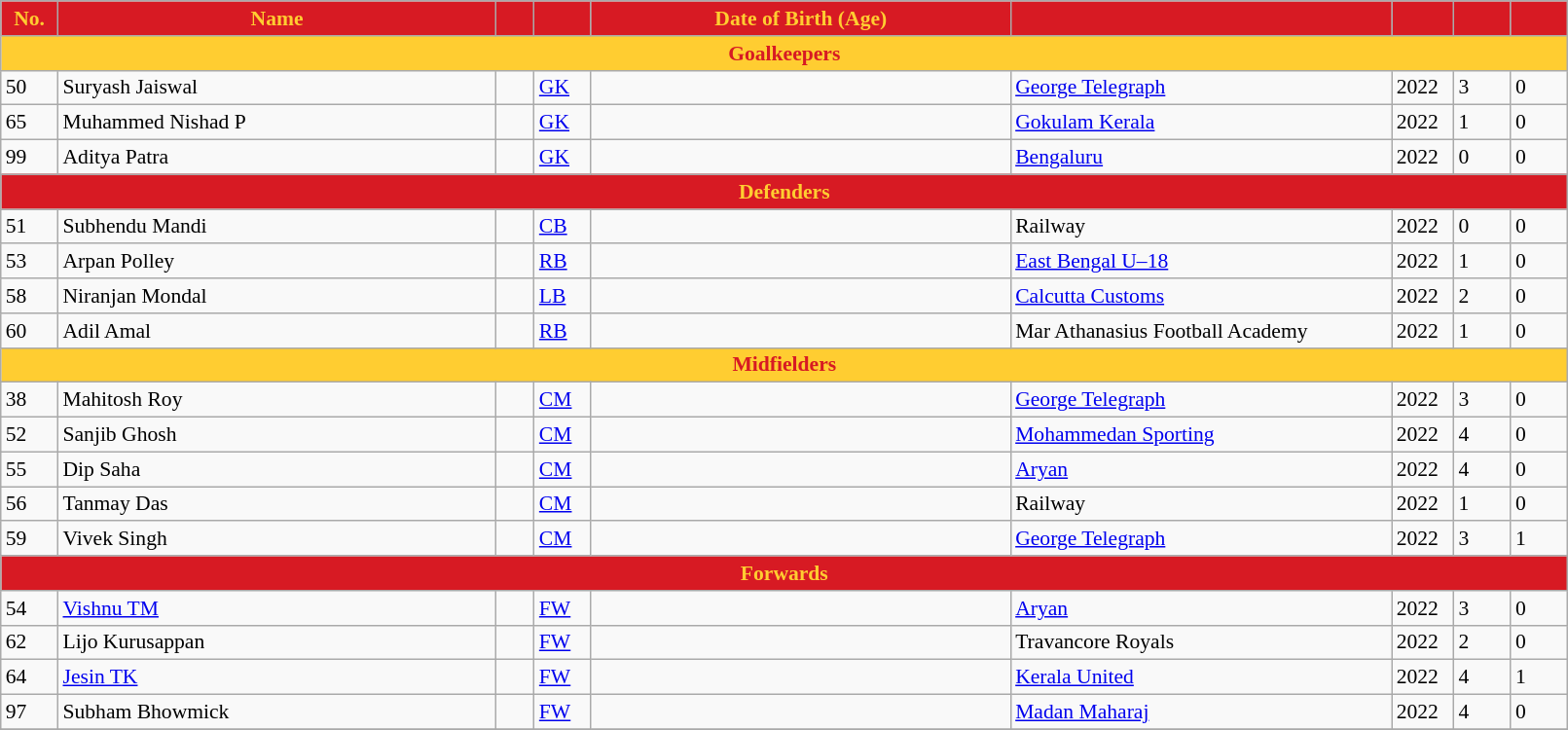<table class="wikitable" style="text-align:left; font-size:90%; width:85%;">
<tr>
<th style="background:#d71a23; color:#ffcd31; text-align:center; width:3%;">No.</th>
<th style="background:#d71a23; color:#ffcd31; text-align:center; width:23%;">Name</th>
<th style="background:#d71a23; color:#ffcd31; text-align:center; width:2%;"></th>
<th style="background:#d71a23; color:#ffcd31; text-align:center; width:3%;"></th>
<th style="background:#d71a23; color:#ffcd31; text-align:center; width:22%;">Date of Birth (Age)</th>
<th style="background:#d71a23; color:#ffcd31; text-align:center; width:20%;"></th>
<th style="background:#d71a23; color:#ffcd31; text-align:center; width:3%;"></th>
<th style="background:#d71a23; color:#ffcd31; text-align:center; width:3%;"></th>
<th style="background:#d71a23; color:#ffcd31; text-align:center; width:3%;"></th>
</tr>
<tr>
<th colspan="9" style="background:#ffcd31; color:#d71a23; text-align:center;">Goalkeepers</th>
</tr>
<tr>
<td>50</td>
<td>Suryash Jaiswal</td>
<td></td>
<td><a href='#'>GK</a></td>
<td></td>
<td align="left"> <a href='#'>George Telegraph</a></td>
<td>2022</td>
<td>3</td>
<td>0</td>
</tr>
<tr>
<td>65</td>
<td>Muhammed Nishad P</td>
<td></td>
<td><a href='#'>GK</a></td>
<td></td>
<td align="left"> <a href='#'>Gokulam Kerala</a></td>
<td>2022</td>
<td>1</td>
<td>0</td>
</tr>
<tr>
<td>99</td>
<td>Aditya Patra</td>
<td></td>
<td><a href='#'>GK</a></td>
<td></td>
<td align="left"> <a href='#'>Bengaluru</a></td>
<td>2022</td>
<td>0</td>
<td>0</td>
</tr>
<tr>
<th colspan="9" style="background:#d71a23; color:#ffcd31; text-align:center;">Defenders</th>
</tr>
<tr>
<td>51</td>
<td>Subhendu Mandi</td>
<td></td>
<td><a href='#'>CB</a></td>
<td></td>
<td align="left"> Railway</td>
<td>2022</td>
<td>0</td>
<td>0</td>
</tr>
<tr>
<td>53</td>
<td>Arpan Polley</td>
<td></td>
<td><a href='#'>RB</a></td>
<td></td>
<td align="left"> <a href='#'>East Bengal U–18</a></td>
<td>2022</td>
<td>1</td>
<td>0</td>
</tr>
<tr>
<td>58</td>
<td>Niranjan Mondal</td>
<td></td>
<td><a href='#'>LB</a></td>
<td></td>
<td align="left"> <a href='#'>Calcutta Customs</a></td>
<td>2022</td>
<td>2</td>
<td>0</td>
</tr>
<tr>
<td>60</td>
<td>Adil Amal</td>
<td></td>
<td><a href='#'>RB</a></td>
<td></td>
<td align="left"> Mar Athanasius Football Academy</td>
<td>2022</td>
<td>1</td>
<td>0</td>
</tr>
<tr>
<th colspan="9" style="background:#ffcd31; color:#d71a23; text-align:center;">Midfielders</th>
</tr>
<tr>
<td>38</td>
<td>Mahitosh Roy</td>
<td></td>
<td><a href='#'>CM</a></td>
<td></td>
<td align="left"> <a href='#'>George Telegraph</a></td>
<td>2022</td>
<td>3</td>
<td>0</td>
</tr>
<tr>
<td>52</td>
<td>Sanjib Ghosh</td>
<td></td>
<td><a href='#'>CM</a></td>
<td></td>
<td align="left"> <a href='#'>Mohammedan Sporting</a></td>
<td>2022</td>
<td>4</td>
<td>0</td>
</tr>
<tr>
<td>55</td>
<td>Dip Saha</td>
<td></td>
<td><a href='#'>CM</a></td>
<td></td>
<td align="left"> <a href='#'>Aryan</a></td>
<td>2022</td>
<td>4</td>
<td>0</td>
</tr>
<tr>
<td>56</td>
<td>Tanmay Das</td>
<td></td>
<td><a href='#'>CM</a></td>
<td></td>
<td align="left"> Railway</td>
<td>2022</td>
<td>1</td>
<td>0</td>
</tr>
<tr>
<td>59</td>
<td>Vivek Singh</td>
<td></td>
<td><a href='#'>CM</a></td>
<td></td>
<td align="left"> <a href='#'>George Telegraph</a></td>
<td>2022</td>
<td>3</td>
<td>1</td>
</tr>
<tr>
<th colspan="9" style="background:#d71a23; color:#ffcd31; text-align:center;">Forwards</th>
</tr>
<tr>
<td>54</td>
<td><a href='#'>Vishnu TM</a></td>
<td></td>
<td><a href='#'>FW</a></td>
<td></td>
<td align="left"> <a href='#'>Aryan</a></td>
<td>2022</td>
<td>3</td>
<td>0</td>
</tr>
<tr>
<td>62</td>
<td>Lijo Kurusappan</td>
<td></td>
<td><a href='#'>FW</a></td>
<td></td>
<td align="left"> Travancore Royals</td>
<td>2022</td>
<td>2</td>
<td>0</td>
</tr>
<tr>
<td>64</td>
<td><a href='#'>Jesin TK</a></td>
<td></td>
<td><a href='#'>FW</a></td>
<td></td>
<td align="left"> <a href='#'>Kerala United</a></td>
<td>2022</td>
<td>4</td>
<td>1</td>
</tr>
<tr>
<td>97</td>
<td>Subham Bhowmick</td>
<td></td>
<td><a href='#'>FW</a></td>
<td></td>
<td align="left"> <a href='#'>Madan Maharaj</a></td>
<td>2022</td>
<td>4</td>
<td>0</td>
</tr>
<tr>
</tr>
</table>
